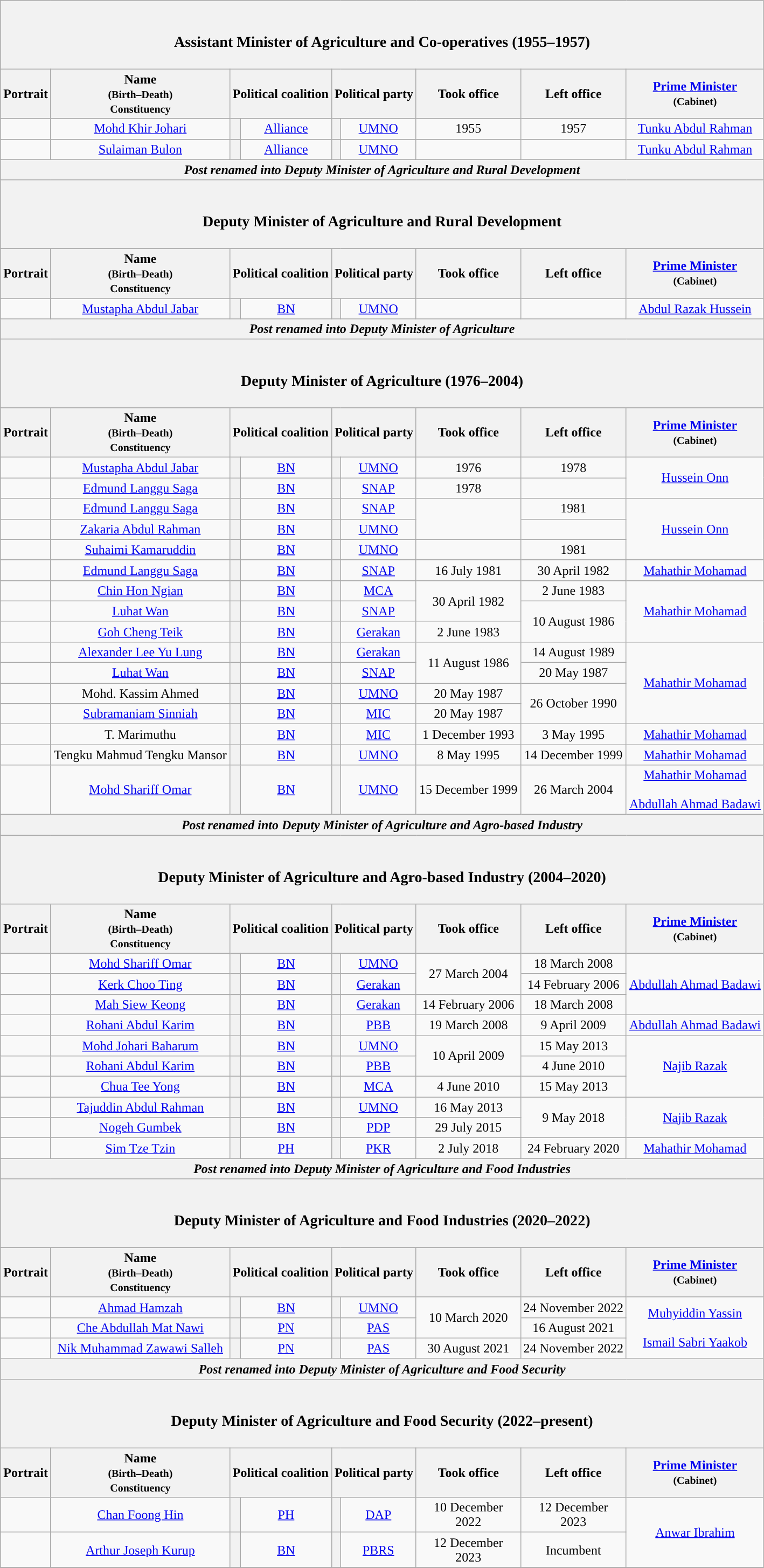<table class="wikitable" style="text-align:center;">
<tr>
<th colspan="9"><br><h3>Assistant Minister of Agriculture and Co-operatives	(1955–1957)</h3></th>
</tr>
<tr>
<th>Portrait</th>
<th>Name<br><small>(Birth–Death)<br>Constituency</small></th>
<th colspan="2">Political coalition</th>
<th colspan="2">Political party</th>
<th>Took office</th>
<th>Left office</th>
<th><a href='#'>Prime Minister</a><br><small>(Cabinet)</small></th>
</tr>
<tr>
<td></td>
<td><a href='#'>Mohd Khir Johari</a><br></td>
<th style="background:"></th>
<td><a href='#'>Alliance</a></td>
<th style="background:"></th>
<td><a href='#'>UMNO</a></td>
<td>1955</td>
<td>1957</td>
<td><a href='#'>Tunku Abdul Rahman</a><br></td>
</tr>
<tr>
<td></td>
<td><a href='#'>Sulaiman Bulon</a><br></td>
<th style="background:"></th>
<td><a href='#'>Alliance</a></td>
<th style="background:"></th>
<td><a href='#'>UMNO</a></td>
<td></td>
<td></td>
<td><a href='#'>Tunku Abdul Rahman</a><br></td>
</tr>
<tr>
<th colspan="9"><em>Post renamed into Deputy Minister of Agriculture and Rural Development</em></th>
</tr>
<tr>
<th colspan="9"><br><h3>Deputy Minister of Agriculture and Rural Development</h3></th>
</tr>
<tr>
<th>Portrait</th>
<th>Name<br><small>(Birth–Death)<br>Constituency</small></th>
<th colspan="2">Political coalition</th>
<th colspan="2">Political party</th>
<th>Took office</th>
<th>Left office</th>
<th><a href='#'>Prime Minister</a><br><small>(Cabinet)</small></th>
</tr>
<tr>
<td></td>
<td><a href='#'>Mustapha Abdul Jabar</a><br></td>
<th style="background:"></th>
<td><a href='#'>BN</a></td>
<th style="background:"></th>
<td><a href='#'>UMNO</a></td>
<td></td>
<td></td>
<td><a href='#'>Abdul Razak Hussein</a><br></td>
</tr>
<tr>
<th colspan="9"><em>Post renamed into Deputy Minister of Agriculture</em></th>
</tr>
<tr>
<th colspan="9"><br><h3>Deputy Minister of Agriculture (1976–2004)</h3></th>
</tr>
<tr>
<th>Portrait</th>
<th>Name<br><small>(Birth–Death)<br>Constituency</small></th>
<th colspan="2">Political coalition</th>
<th colspan="2">Political party</th>
<th>Took office</th>
<th>Left office</th>
<th><a href='#'>Prime Minister</a><br><small>(Cabinet)</small></th>
</tr>
<tr>
<td></td>
<td><a href='#'>Mustapha Abdul Jabar</a><br></td>
<th style="background:"></th>
<td><a href='#'>BN</a></td>
<th style="background:"></th>
<td><a href='#'>UMNO</a></td>
<td>1976</td>
<td>1978</td>
<td rowspan=2><a href='#'>Hussein Onn</a><br></td>
</tr>
<tr>
<td></td>
<td><a href='#'>Edmund Langgu Saga</a><br></td>
<th style="background:"></th>
<td><a href='#'>BN</a></td>
<th style="background:"></th>
<td><a href='#'>SNAP</a></td>
<td>1978</td>
<td></td>
</tr>
<tr>
<td></td>
<td><a href='#'>Edmund Langgu Saga</a><br></td>
<th style="background:"></th>
<td><a href='#'>BN</a></td>
<th style="background:"></th>
<td><a href='#'>SNAP</a></td>
<td rowspan=2></td>
<td>1981</td>
<td rowspan=3><a href='#'>Hussein Onn</a><br></td>
</tr>
<tr>
<td></td>
<td><a href='#'>Zakaria Abdul Rahman</a><br></td>
<th style="background:"></th>
<td><a href='#'>BN</a></td>
<th style="background:"></th>
<td><a href='#'>UMNO</a></td>
</tr>
<tr>
<td></td>
<td><a href='#'>Suhaimi Kamaruddin</a><br></td>
<th style="background:"></th>
<td><a href='#'>BN</a></td>
<th style="background:"></th>
<td><a href='#'>UMNO</a></td>
<td></td>
<td>1981</td>
</tr>
<tr>
<td></td>
<td><a href='#'>Edmund Langgu Saga</a><br></td>
<th style="background:"></th>
<td><a href='#'>BN</a></td>
<th style="background:"></th>
<td><a href='#'>SNAP</a></td>
<td>16 July 1981</td>
<td>30 April 1982</td>
<td><a href='#'>Mahathir Mohamad</a><br></td>
</tr>
<tr>
<td></td>
<td><a href='#'>Chin Hon Ngian</a><br></td>
<th style="background:"></th>
<td><a href='#'>BN</a></td>
<th style="background:"></th>
<td><a href='#'>MCA</a></td>
<td rowspan=2>30 April 1982</td>
<td>2 June 1983</td>
<td rowspan=3><a href='#'>Mahathir Mohamad</a><br></td>
</tr>
<tr>
<td></td>
<td><a href='#'>Luhat Wan</a><br></td>
<th style="background:"></th>
<td><a href='#'>BN</a></td>
<th style="background:"></th>
<td><a href='#'>SNAP</a></td>
<td rowspan=2>10 August 1986</td>
</tr>
<tr>
<td></td>
<td><a href='#'>Goh Cheng Teik</a><br></td>
<th style="background:"></th>
<td><a href='#'>BN</a></td>
<th style="background:"></th>
<td><a href='#'>Gerakan</a></td>
<td>2 June 1983</td>
</tr>
<tr>
<td></td>
<td><a href='#'>Alexander Lee Yu Lung</a><br></td>
<th style="background:"></th>
<td><a href='#'>BN</a></td>
<th style="background:"></th>
<td><a href='#'>Gerakan</a></td>
<td rowspan=2>11 August 1986</td>
<td>14 August 1989</td>
<td rowspan=4><a href='#'>Mahathir Mohamad</a><br></td>
</tr>
<tr>
<td></td>
<td><a href='#'>Luhat Wan</a><br></td>
<th style="background:"></th>
<td><a href='#'>BN</a></td>
<th style="background:"></th>
<td><a href='#'>SNAP</a></td>
<td>20 May 1987</td>
</tr>
<tr>
<td></td>
<td>Mohd. Kassim Ahmed<br></td>
<th style="background:"></th>
<td><a href='#'>BN</a></td>
<th style="background:"></th>
<td><a href='#'>UMNO</a></td>
<td>20 May 1987</td>
<td rowspan=2>26 October 1990</td>
</tr>
<tr>
<td></td>
<td><a href='#'>Subramaniam Sinniah</a><br></td>
<th style="background:"></th>
<td><a href='#'>BN</a></td>
<th style="background:"></th>
<td><a href='#'>MIC</a></td>
<td>20 May 1987</td>
</tr>
<tr>
<td></td>
<td>T. Marimuthu<br></td>
<th style="background:"></th>
<td><a href='#'>BN</a></td>
<th style="background:"></th>
<td><a href='#'>MIC</a></td>
<td>1 December 1993</td>
<td>3 May 1995</td>
<td><a href='#'>Mahathir Mohamad</a><br></td>
</tr>
<tr>
<td></td>
<td>Tengku Mahmud Tengku Mansor<br></td>
<th style="background:"></th>
<td><a href='#'>BN</a></td>
<th style="background:"></th>
<td><a href='#'>UMNO</a></td>
<td>8 May 1995</td>
<td>14 December 1999</td>
<td><a href='#'>Mahathir Mohamad</a><br></td>
</tr>
<tr>
<td></td>
<td><a href='#'>Mohd Shariff Omar</a><br></td>
<th style="background:"></th>
<td><a href='#'>BN</a></td>
<th style="background:"></th>
<td><a href='#'>UMNO</a></td>
<td>15 December 1999</td>
<td>26 March 2004</td>
<td><a href='#'>Mahathir Mohamad</a><br><br><a href='#'>Abdullah Ahmad Badawi</a><br></td>
</tr>
<tr>
<th colspan="9"><em>Post renamed into Deputy Minister of Agriculture and Agro-based Industry</em></th>
</tr>
<tr>
<th colspan="9"><br><h3>Deputy Minister of Agriculture and Agro-based Industry (2004–2020)</h3></th>
</tr>
<tr>
<th>Portrait</th>
<th>Name<br><small>(Birth–Death)<br>Constituency</small></th>
<th colspan="2">Political coalition</th>
<th colspan="2">Political party</th>
<th>Took office</th>
<th>Left office</th>
<th><a href='#'>Prime Minister</a><br><small>(Cabinet)</small></th>
</tr>
<tr>
<td></td>
<td><a href='#'>Mohd Shariff Omar</a><br></td>
<th style="background:"></th>
<td><a href='#'>BN</a></td>
<th style="background:"></th>
<td><a href='#'>UMNO</a></td>
<td rowspan=2>27 March 2004</td>
<td>18 March 2008</td>
<td rowspan=3><a href='#'>Abdullah Ahmad Badawi</a><br></td>
</tr>
<tr>
<td></td>
<td><a href='#'>Kerk Choo Ting</a><br></td>
<th style="background:"></th>
<td><a href='#'>BN</a></td>
<th style="background:"></th>
<td><a href='#'>Gerakan</a></td>
<td>14 February 2006</td>
</tr>
<tr>
<td></td>
<td><a href='#'>Mah Siew Keong</a><br></td>
<th style="background:"></th>
<td><a href='#'>BN</a></td>
<th style="background:"></th>
<td><a href='#'>Gerakan</a></td>
<td>14 February 2006</td>
<td>18 March 2008</td>
</tr>
<tr>
<td></td>
<td><a href='#'>Rohani Abdul Karim</a><br></td>
<th style="background:"></th>
<td><a href='#'>BN</a></td>
<th style="background:"></th>
<td><a href='#'>PBB</a></td>
<td>19 March 2008</td>
<td>9 April 2009</td>
<td><a href='#'>Abdullah Ahmad Badawi</a><br></td>
</tr>
<tr>
<td></td>
<td><a href='#'>Mohd Johari Baharum</a><br></td>
<th style="background:"></th>
<td><a href='#'>BN</a></td>
<th style="background:"></th>
<td><a href='#'>UMNO</a></td>
<td rowspan=2>10 April 2009</td>
<td>15 May 2013</td>
<td rowspan=3><a href='#'>Najib Razak</a><br></td>
</tr>
<tr>
<td></td>
<td><a href='#'>Rohani Abdul Karim</a><br></td>
<th style="background:"></th>
<td><a href='#'>BN</a></td>
<th style="background:"></th>
<td><a href='#'>PBB</a></td>
<td>4 June 2010</td>
</tr>
<tr>
<td></td>
<td><a href='#'>Chua Tee Yong</a><br></td>
<th style="background:"></th>
<td><a href='#'>BN</a></td>
<th style="background:"></th>
<td><a href='#'>MCA</a></td>
<td>4 June 2010</td>
<td>15 May 2013</td>
</tr>
<tr>
<td></td>
<td><a href='#'>Tajuddin Abdul Rahman</a><br></td>
<th style="background:"></th>
<td><a href='#'>BN</a></td>
<th style="background:"></th>
<td><a href='#'>UMNO</a></td>
<td>16 May 2013</td>
<td rowspan=2>9 May 2018</td>
<td rowspan=2><a href='#'>Najib Razak</a><br></td>
</tr>
<tr>
<td></td>
<td><a href='#'>Nogeh Gumbek</a><br></td>
<th style="background:"></th>
<td><a href='#'>BN</a></td>
<th style="background:"></th>
<td><a href='#'>PDP</a></td>
<td>29 July 2015</td>
</tr>
<tr>
<td></td>
<td><a href='#'>Sim Tze Tzin</a><br></td>
<th style="background:"></th>
<td><a href='#'>PH</a></td>
<th style="background:"></th>
<td><a href='#'>PKR</a></td>
<td>2 July 2018</td>
<td>24 February 2020</td>
<td><a href='#'>Mahathir Mohamad</a><br></td>
</tr>
<tr>
<th colspan="9"><em>Post renamed into Deputy Minister of Agriculture and Food Industries</em></th>
</tr>
<tr>
<th colspan="9"><br><h3>Deputy Minister of Agriculture and Food Industries (2020–2022)</h3></th>
</tr>
<tr>
<th>Portrait</th>
<th>Name<br><small>(Birth–Death)<br>Constituency</small></th>
<th colspan="2">Political coalition</th>
<th colspan="2">Political party</th>
<th>Took office</th>
<th>Left office</th>
<th><a href='#'>Prime Minister</a><br><small>(Cabinet)</small></th>
</tr>
<tr>
<td></td>
<td><a href='#'>Ahmad Hamzah</a><br></td>
<th style="background:"></th>
<td><a href='#'>BN</a></td>
<th style="background:"></th>
<td><a href='#'>UMNO</a></td>
<td rowspan=2>10 March 2020</td>
<td>24 November 2022</td>
<td rowspan=3><a href='#'>Muhyiddin Yassin</a><br><br><a href='#'>Ismail Sabri Yaakob</a><br></td>
</tr>
<tr>
<td></td>
<td><a href='#'>Che Abdullah Mat Nawi</a><br></td>
<th style="background:"></th>
<td><a href='#'>PN</a></td>
<th style="background:"></th>
<td><a href='#'>PAS</a></td>
<td>16 August 2021</td>
</tr>
<tr>
<td></td>
<td><a href='#'>Nik Muhammad Zawawi Salleh</a><br></td>
<th style="background:"></th>
<td><a href='#'>PN</a></td>
<th style="background:"></th>
<td><a href='#'>PAS</a></td>
<td>30 August 2021</td>
<td>24 November 2022</td>
</tr>
<tr>
<th colspan="9"><em>Post renamed into Deputy Minister of Agriculture and Food Security</em></th>
</tr>
<tr>
<th colspan="9"><br><h3>Deputy Minister of Agriculture and Food Security (2022–present)</h3></th>
</tr>
<tr>
<th>Portrait</th>
<th>Name<br><small>(Birth–Death)<br>Constituency</small></th>
<th colspan="2">Political coalition</th>
<th colspan="2">Political party</th>
<th>Took office</th>
<th>Left office</th>
<th><a href='#'>Prime Minister</a><br><small>(Cabinet)</small></th>
</tr>
<tr>
<td></td>
<td><a href='#'>Chan Foong Hin</a><br></td>
<th style="background:"></th>
<td><a href='#'>PH</a></td>
<th style="background:"></th>
<td><a href='#'>DAP</a></td>
<td>10 December<br>2022</td>
<td>12 December<br>2023</td>
<td rowspan=2><a href='#'>Anwar Ibrahim</a><br></td>
</tr>
<tr>
<td></td>
<td><a href='#'>Arthur Joseph Kurup</a><br></td>
<th style="background:"></th>
<td><a href='#'>BN</a></td>
<th style="background:"></th>
<td><a href='#'>PBRS</a></td>
<td>12 December<br>2023</td>
<td>Incumbent</td>
</tr>
<tr>
</tr>
</table>
